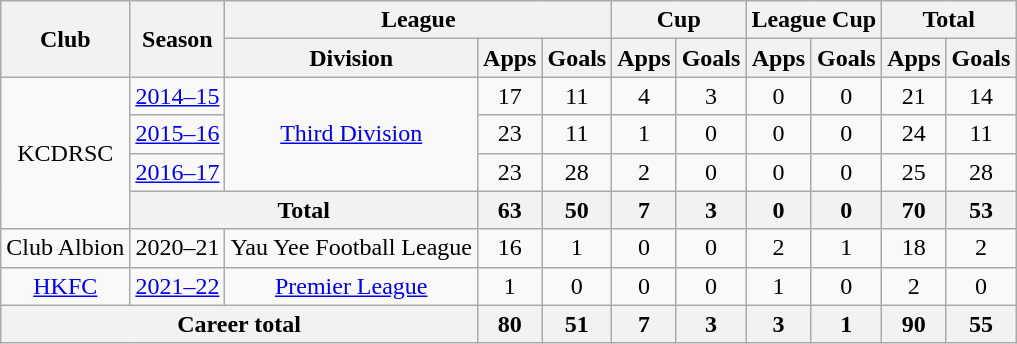<table class="wikitable" style="text-align: center">
<tr>
<th rowspan="2">Club</th>
<th rowspan="2">Season</th>
<th colspan="3">League</th>
<th colspan="2">Cup</th>
<th colspan="2">League Cup</th>
<th colspan="2">Total</th>
</tr>
<tr>
<th>Division</th>
<th>Apps</th>
<th>Goals</th>
<th>Apps</th>
<th>Goals</th>
<th>Apps</th>
<th>Goals</th>
<th>Apps</th>
<th>Goals</th>
</tr>
<tr>
<td rowspan="4">KCDRSC</td>
<td><a href='#'>2014–15</a></td>
<td rowspan="3"><a href='#'>Third Division</a></td>
<td>17</td>
<td>11</td>
<td>4</td>
<td>3</td>
<td>0</td>
<td>0</td>
<td>21</td>
<td>14</td>
</tr>
<tr>
<td><a href='#'>2015–16</a></td>
<td>23</td>
<td>11</td>
<td>1</td>
<td>0</td>
<td>0</td>
<td>0</td>
<td>24</td>
<td>11</td>
</tr>
<tr>
<td><a href='#'>2016–17</a></td>
<td>23</td>
<td>28</td>
<td>2</td>
<td>0</td>
<td>0</td>
<td>0</td>
<td>25</td>
<td>28</td>
</tr>
<tr>
<th colspan="2">Total</th>
<th>63</th>
<th>50</th>
<th>7</th>
<th>3</th>
<th>0</th>
<th>0</th>
<th>70</th>
<th>53</th>
</tr>
<tr>
<td>Club Albion</td>
<td>2020–21</td>
<td>Yau Yee Football League</td>
<td>16</td>
<td>1</td>
<td>0</td>
<td>0</td>
<td>2</td>
<td>1</td>
<td>18</td>
<td>2</td>
</tr>
<tr>
<td><a href='#'>HKFC</a></td>
<td><a href='#'>2021–22</a></td>
<td><a href='#'>Premier League</a></td>
<td>1</td>
<td>0</td>
<td>0</td>
<td>0</td>
<td>1</td>
<td>0</td>
<td>2</td>
<td>0</td>
</tr>
<tr>
<th colspan="3">Career total</th>
<th>80</th>
<th>51</th>
<th>7</th>
<th>3</th>
<th>3</th>
<th>1</th>
<th>90</th>
<th>55</th>
</tr>
</table>
